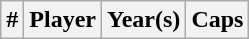<table class="wikitable sortable">
<tr>
<th width=>#</th>
<th width=>Player</th>
<th width=>Year(s)</th>
<th width=>Caps<br></th>
</tr>
</table>
